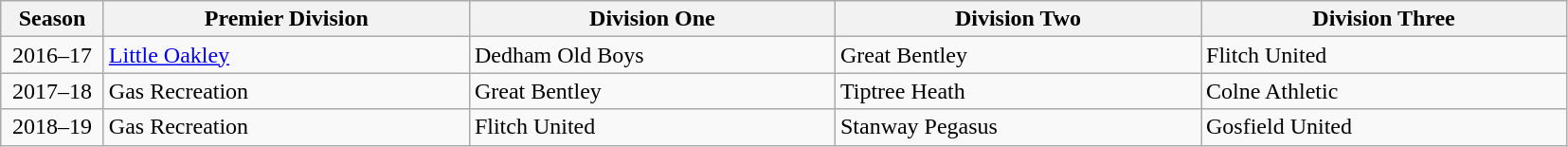<table class=wikitable style="border:0px; margin-top:-1px; margin-bottom:0;">
<tr>
<th width=65px>Season</th>
<th width=250px>Premier Division</th>
<th width=250px>Division One</th>
<th width=250px>Division Two</th>
<th width=250px>Division Three</th>
</tr>
<tr>
<td align=center>2016–17</td>
<td><a href='#'>Little Oakley</a></td>
<td>Dedham Old Boys</td>
<td>Great Bentley</td>
<td>Flitch United</td>
</tr>
<tr>
<td align=center>2017–18</td>
<td>Gas Recreation</td>
<td>Great Bentley</td>
<td>Tiptree Heath</td>
<td>Colne Athletic</td>
</tr>
<tr>
<td align=center>2018–19</td>
<td>Gas Recreation</td>
<td>Flitch United</td>
<td>Stanway Pegasus</td>
<td>Gosfield United</td>
</tr>
</table>
